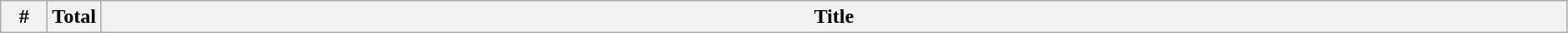<table class="wikitable plainrowheaders" width="99%">
<tr>
<th width="30">#</th>
<th width="30">Total</th>
<th>Title<br>












</th>
</tr>
</table>
